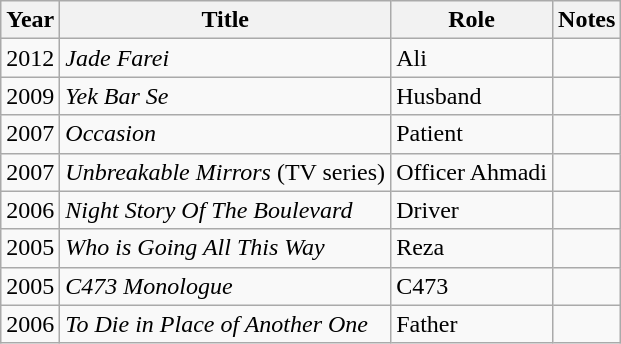<table class="wikitable sortable">
<tr>
<th>Year</th>
<th>Title</th>
<th>Role</th>
<th>Notes</th>
</tr>
<tr>
<td>2012</td>
<td><em>Jade Farei</em></td>
<td>Ali</td>
<td></td>
</tr>
<tr>
<td>2009</td>
<td><em>Yek Bar Se</em></td>
<td>Husband</td>
<td></td>
</tr>
<tr>
<td>2007</td>
<td><em>Occasion</em></td>
<td>Patient</td>
<td></td>
</tr>
<tr>
<td>2007</td>
<td><em>Unbreakable Mirrors</em> (TV series)</td>
<td>Officer Ahmadi</td>
<td></td>
</tr>
<tr>
<td>2006</td>
<td><em>Night Story Of The Boulevard</em></td>
<td>Driver</td>
<td></td>
</tr>
<tr>
<td>2005</td>
<td><em>Who is Going All This Way</em></td>
<td>Reza</td>
<td></td>
</tr>
<tr>
<td>2005</td>
<td><em>C473 Monologue</em></td>
<td>C473</td>
<td></td>
</tr>
<tr>
<td>2006</td>
<td><em>To Die in Place of Another One</em></td>
<td>Father</td>
<td></td>
</tr>
</table>
